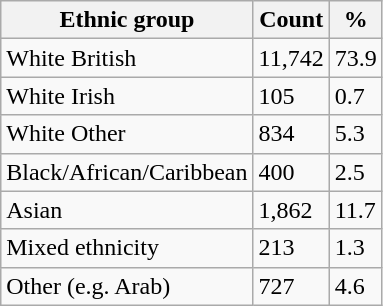<table class="wikitable sortable">
<tr>
<th>Ethnic group</th>
<th>Count</th>
<th>%</th>
</tr>
<tr>
<td>White British</td>
<td>11,742</td>
<td>73.9</td>
</tr>
<tr>
<td>White Irish</td>
<td>105</td>
<td>0.7</td>
</tr>
<tr>
<td>White Other</td>
<td>834</td>
<td>5.3</td>
</tr>
<tr>
<td>Black/African/Caribbean</td>
<td>400</td>
<td>2.5</td>
</tr>
<tr>
<td>Asian</td>
<td>1,862</td>
<td>11.7</td>
</tr>
<tr>
<td>Mixed ethnicity</td>
<td>213</td>
<td>1.3</td>
</tr>
<tr>
<td>Other (e.g. Arab)</td>
<td>727</td>
<td>4.6</td>
</tr>
</table>
